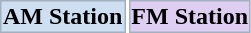<table>
<tr>
<th style="border: 1px solid #a3b0bf; cellpadding="2"; margin: auto" bgcolor="#cedff2">AM Station</th>
<th style="border: 1px solid #a3b0bf; cellpadding="2"; margin: auto" bgcolor="#ddcef2">FM Station</th>
</tr>
</table>
